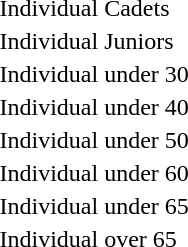<table>
<tr>
<td rowspan=2>Individual Cadets</td>
<td rowspan=2></td>
<td rowspan=2></td>
<td></td>
</tr>
<tr>
<td></td>
</tr>
<tr>
<td rowspan=2>Individual Juniors</td>
<td rowspan=2></td>
<td rowspan=2></td>
<td></td>
</tr>
<tr>
<td></td>
</tr>
<tr>
<td rowspan=2>Individual under 30</td>
<td rowspan=2></td>
<td rowspan=2></td>
<td></td>
</tr>
<tr>
<td></td>
</tr>
<tr>
<td rowspan=2>Individual under 40</td>
<td rowspan=2></td>
<td rowspan=2></td>
<td></td>
</tr>
<tr>
<td></td>
</tr>
<tr>
<td rowspan=2>Individual under 50</td>
<td rowspan=2></td>
<td rowspan=2></td>
<td></td>
</tr>
<tr>
<td></td>
</tr>
<tr>
<td rowspan=2>Individual under 60</td>
<td rowspan=2></td>
<td rowspan=2></td>
<td></td>
</tr>
<tr>
<td></td>
</tr>
<tr>
<td rowspan=2>Individual under 65</td>
<td rowspan=2></td>
<td rowspan=2></td>
<td></td>
</tr>
<tr>
<td></td>
</tr>
<tr>
<td rowspan=2>Individual over 65</td>
<td rowspan=2></td>
<td rowspan=2></td>
<td></td>
</tr>
<tr>
<td></td>
</tr>
</table>
